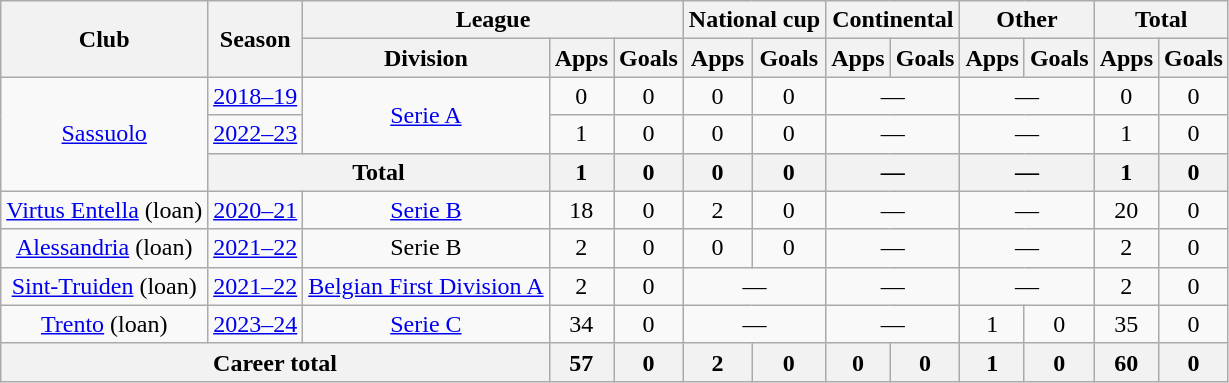<table class=wikitable style=text-align:center>
<tr>
<th rowspan="2">Club</th>
<th rowspan="2">Season</th>
<th colspan="3">League</th>
<th colspan="2">National cup</th>
<th colspan="2">Continental</th>
<th colspan="2">Other</th>
<th colspan="2">Total</th>
</tr>
<tr>
<th>Division</th>
<th>Apps</th>
<th>Goals</th>
<th>Apps</th>
<th>Goals</th>
<th>Apps</th>
<th>Goals</th>
<th>Apps</th>
<th>Goals</th>
<th>Apps</th>
<th>Goals</th>
</tr>
<tr>
<td rowspan="3"><a href='#'>Sassuolo</a></td>
<td><a href='#'>2018–19</a></td>
<td rowspan="2"><a href='#'>Serie A</a></td>
<td>0</td>
<td>0</td>
<td>0</td>
<td>0</td>
<td colspan="2">—</td>
<td colspan="2">—</td>
<td>0</td>
<td>0</td>
</tr>
<tr>
<td><a href='#'>2022–23</a></td>
<td>1</td>
<td>0</td>
<td>0</td>
<td>0</td>
<td colspan="2">—</td>
<td colspan="2">—</td>
<td>1</td>
<td>0</td>
</tr>
<tr>
<th colspan="2">Total</th>
<th>1</th>
<th>0</th>
<th>0</th>
<th>0</th>
<th colspan="2">—</th>
<th colspan="2">—</th>
<th>1</th>
<th>0</th>
</tr>
<tr>
<td><a href='#'>Virtus Entella</a> (loan)</td>
<td><a href='#'>2020–21</a></td>
<td><a href='#'>Serie B</a></td>
<td>18</td>
<td>0</td>
<td>2</td>
<td>0</td>
<td colspan="2">—</td>
<td colspan="2">—</td>
<td>20</td>
<td>0</td>
</tr>
<tr>
<td><a href='#'>Alessandria</a> (loan)</td>
<td><a href='#'>2021–22</a></td>
<td>Serie B</td>
<td>2</td>
<td>0</td>
<td>0</td>
<td>0</td>
<td colspan="2">—</td>
<td colspan="2">—</td>
<td>2</td>
<td>0</td>
</tr>
<tr>
<td><a href='#'>Sint-Truiden</a> (loan)</td>
<td><a href='#'>2021–22</a></td>
<td><a href='#'>Belgian First Division A</a></td>
<td>2</td>
<td>0</td>
<td colspan="2">—</td>
<td colspan="2">—</td>
<td colspan="2">—</td>
<td>2</td>
<td>0</td>
</tr>
<tr>
<td><a href='#'>Trento</a> (loan)</td>
<td><a href='#'>2023–24</a></td>
<td><a href='#'>Serie C</a></td>
<td>34</td>
<td>0</td>
<td colspan="2">—</td>
<td colspan="2">—</td>
<td>1</td>
<td>0</td>
<td>35</td>
<td>0</td>
</tr>
<tr>
<th colspan="3">Career total</th>
<th>57</th>
<th>0</th>
<th>2</th>
<th>0</th>
<th>0</th>
<th>0</th>
<th>1</th>
<th>0</th>
<th>60</th>
<th>0</th>
</tr>
</table>
